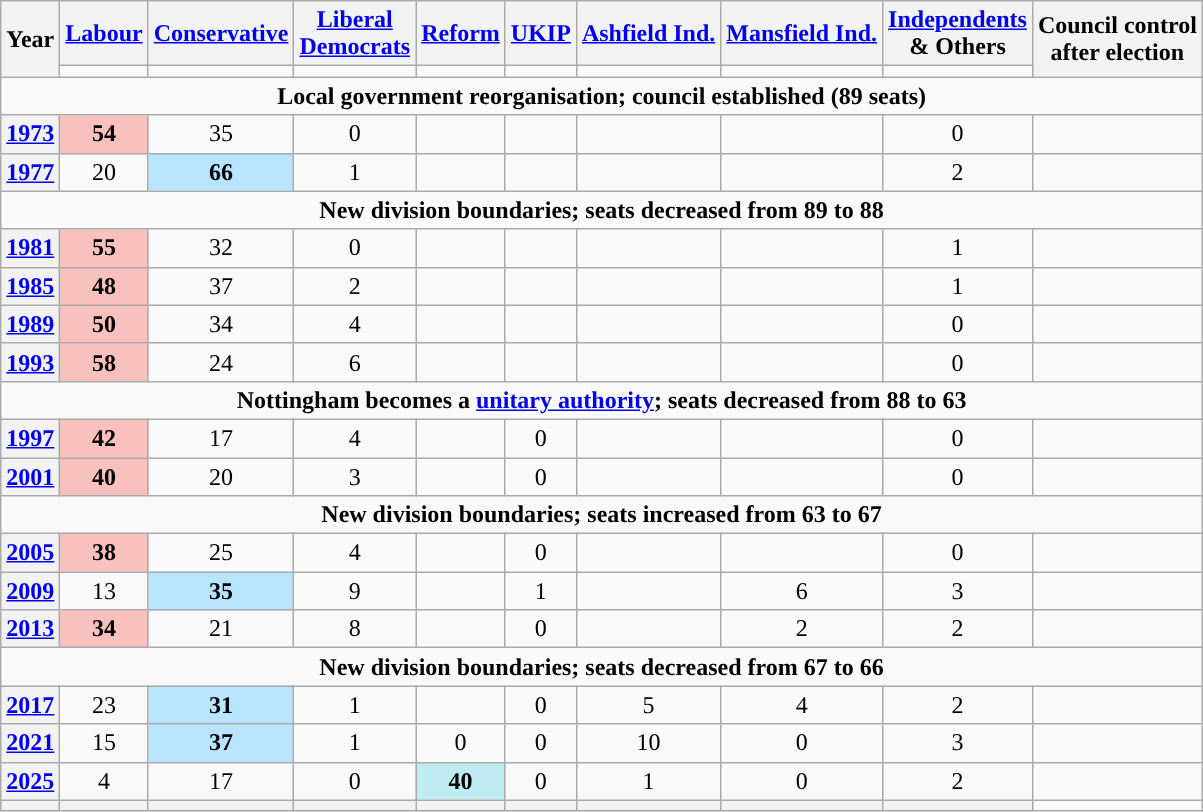<table class="wikitable plainrowheaders" style="text-align:center">
<tr>
<th scope="col" rowspan="2">Year</th>
<th scope="col"><a href='#'>Labour</a></th>
<th scope="col"><a href='#'>Conservative</a></th>
<th scope="col" style="width:1px"><a href='#'>Liberal Democrats</a></th>
<th scope="col"><a href='#'>Reform</a></th>
<th scope="col"><a href='#'>UKIP</a></th>
<th scope="col"><a href='#'>Ashfield Ind.</a></th>
<th scope="col"><a href='#'>Mansfield Ind.</a></th>
<th scope="col"><a href='#'>Independents</a><br>& Others</th>
<th scope="col" rowspan="2" colspan="2">Council control<br>after election</th>
</tr>
<tr>
<td style="background:"></td>
<td style="background:"></td>
<td style="background:"></td>
<td style="background:"></td>
<td style="background:"></td>
<td style="background:"></td>
<td style="background:"></td>
<td style="background:"></td>
</tr>
<tr>
<td colspan="11"><strong>Local government reorganisation; council established (89 seats)</strong></td>
</tr>
<tr>
<th scope="row"><a href='#'>1973</a></th>
<td style="background:#F8C1BE;"><strong>54</strong></td>
<td>35</td>
<td>0</td>
<td></td>
<td></td>
<td></td>
<td></td>
<td>0</td>
<td></td>
</tr>
<tr>
<th scope="row"><a href='#'>1977</a></th>
<td>20</td>
<td style="background:#B9E4FF;"><strong>66</strong></td>
<td>1</td>
<td></td>
<td></td>
<td></td>
<td></td>
<td>2</td>
<td></td>
</tr>
<tr>
<td colspan="11"><strong>New division boundaries; seats decreased from 89 to 88</strong></td>
</tr>
<tr>
<th scope="row"><a href='#'>1981</a></th>
<td style="background:#F8C1BE;"><strong>55</strong></td>
<td>32</td>
<td>0</td>
<td></td>
<td></td>
<td></td>
<td></td>
<td>1</td>
<td></td>
</tr>
<tr>
<th scope="row"><a href='#'>1985</a></th>
<td style="background:#F8C1BE;"><strong>48</strong></td>
<td>37</td>
<td>2</td>
<td></td>
<td></td>
<td></td>
<td></td>
<td>1</td>
<td></td>
</tr>
<tr>
<th scope="row"><a href='#'>1989</a></th>
<td style="background:#F8C1BE;"><strong>50</strong></td>
<td>34</td>
<td>4</td>
<td></td>
<td></td>
<td></td>
<td></td>
<td>0</td>
<td></td>
</tr>
<tr>
<th scope="row"><a href='#'>1993</a></th>
<td style="background:#F8C1BE;"><strong>58</strong></td>
<td>24</td>
<td>6</td>
<td></td>
<td></td>
<td></td>
<td></td>
<td>0</td>
<td></td>
</tr>
<tr>
<td colspan="11"><strong>Nottingham becomes a <a href='#'>unitary authority</a>; seats decreased from 88 to 63</strong></td>
</tr>
<tr>
<th scope="row"><a href='#'>1997</a></th>
<td style="background:#F8C1BE;"><strong>42</strong></td>
<td>17</td>
<td>4</td>
<td></td>
<td>0</td>
<td></td>
<td></td>
<td>0</td>
<td></td>
</tr>
<tr>
<th scope="row"><a href='#'>2001</a></th>
<td style="background:#F8C1BE;"><strong>40</strong></td>
<td>20</td>
<td>3</td>
<td></td>
<td>0</td>
<td></td>
<td></td>
<td>0</td>
<td></td>
</tr>
<tr>
<td colspan="11"><strong>New division boundaries; seats increased from 63 to 67</strong></td>
</tr>
<tr>
<th scope="row"><a href='#'>2005</a></th>
<td style="background:#F8C1BE;"><strong>38</strong></td>
<td>25</td>
<td>4</td>
<td></td>
<td>0</td>
<td></td>
<td></td>
<td>0</td>
<td></td>
</tr>
<tr>
<th scope="row"><a href='#'>2009</a></th>
<td>13</td>
<td style="background:#B9E4FF;"><strong>35</strong></td>
<td>9</td>
<td></td>
<td>1</td>
<td></td>
<td>6</td>
<td>3</td>
<td></td>
</tr>
<tr>
<th scope="row"><a href='#'>2013</a></th>
<td style="background:#F8C1BE;"><strong>34</strong></td>
<td>21</td>
<td>8</td>
<td></td>
<td>0</td>
<td></td>
<td>2</td>
<td>2</td>
<td></td>
</tr>
<tr>
<td colspan="11"><strong>New division boundaries; seats decreased from 67 to 66</strong></td>
</tr>
<tr>
<th scope="row"><a href='#'>2017</a></th>
<td>23</td>
<td style="background:#B9E4FF;"><strong>31</strong></td>
<td>1</td>
<td></td>
<td>0</td>
<td>5</td>
<td>4</td>
<td>2</td>
<td></td>
</tr>
<tr>
<th scope="row"><a href='#'>2021</a></th>
<td>15</td>
<td style="background:#B9E4FF;"><strong>37</strong></td>
<td>1</td>
<td>0</td>
<td>0</td>
<td>10</td>
<td>0</td>
<td>3</td>
<td></td>
</tr>
<tr>
<th scope="row"><a href='#'>2025</a></th>
<td>4</td>
<td>17</td>
<td>0</td>
<td style="background:#BFEBF2;"><strong>40</strong></td>
<td>0</td>
<td>1</td>
<td>0</td>
<td>2</td>
<td></td>
</tr>
<tr>
<th></th>
<th style="background-color: "></th>
<th style="background-color: "></th>
<th style="background-color: "></th>
<th style="background-color: "></th>
<th style="background-color: "></th>
<th style="background-color: "></th>
<th style="background-color: "></th>
<th style="background-color: "></th>
</tr>
</table>
